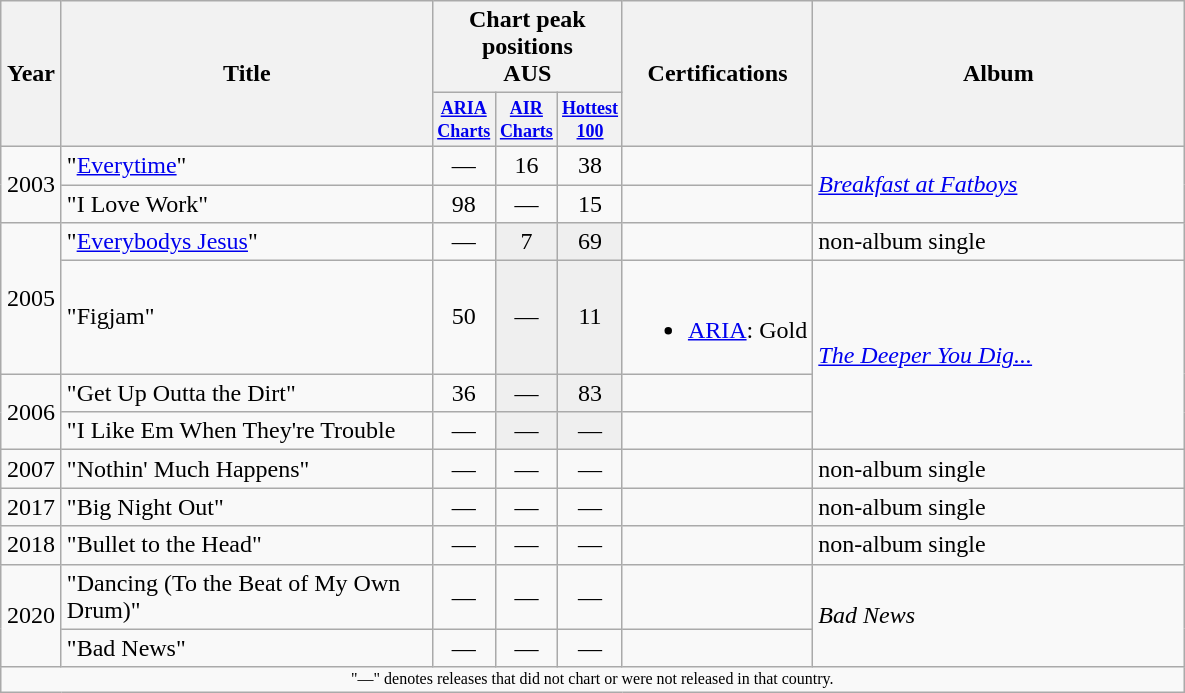<table class="wikitable">
<tr>
<th rowspan="2" style="width:33px;">Year</th>
<th style="width:240px;" rowspan="2">Title</th>
<th colspan="3">Chart peak positions<br>AUS</th>
<th rowspan="2">Certifications</th>
<th style="width:240px;" rowspan="2">Album</th>
</tr>
<tr>
<th style="width:3em;font-size:75%"><a href='#'>ARIA Charts</a><br></th>
<th style="width:3em;font-size:75%"><a href='#'>AIR Charts</a></th>
<th style="width:3em;font-size:75%"><a href='#'>Hottest 100</a></th>
</tr>
<tr>
<td style="text-align:center;" rowspan="2">2003</td>
<td>"<a href='#'>Everytime</a>"</td>
<td style="text-align:center;">—</td>
<td style="text-align:center;">16</td>
<td style="text-align:center;">38</td>
<td></td>
<td style="text-align:left;" rowspan="2"><em><a href='#'>Breakfast at Fatboys</a></em></td>
</tr>
<tr>
<td>"I Love Work"</td>
<td style="text-align:center;">98</td>
<td style="text-align:center;">—</td>
<td style="text-align:center;">15</td>
<td></td>
</tr>
<tr>
<td style="text-align:center;" rowspan="2">2005</td>
<td>"<a href='#'>Everybodys Jesus</a>"</td>
<td style="text-align:center;">—</td>
<td style="text-align:center; background:#efefef;">7</td>
<td style="text-align:center; background:#efefef;">69</td>
<td></td>
<td style="text-align:left;">non-album single</td>
</tr>
<tr>
<td>"Figjam"</td>
<td style="text-align:center;">50</td>
<td style="text-align:center; background:#efefef;">—</td>
<td style="text-align:center; background:#efefef;">11</td>
<td><br><ul><li><a href='#'>ARIA</a>: Gold</li></ul></td>
<td style="text-align:left;" rowspan="3"><em><a href='#'>The Deeper You Dig...</a></em></td>
</tr>
<tr>
<td style="text-align:center;" rowspan="2">2006</td>
<td>"Get Up Outta the Dirt"</td>
<td style="text-align:center;">36</td>
<td style="text-align:center; background:#efefef;">—</td>
<td style="text-align:center; background:#efefef;">83</td>
<td></td>
</tr>
<tr>
<td>"I Like Em When They're Trouble</td>
<td style="text-align:center;">—</td>
<td style="text-align:center; background:#efefef;">—</td>
<td style="text-align:center; background:#efefef;">—</td>
<td></td>
</tr>
<tr>
<td style="text-align:center;">2007</td>
<td>"Nothin' Much Happens"</td>
<td style="text-align:center;">—</td>
<td style="text-align:center;">—</td>
<td style="text-align:center;">—</td>
<td></td>
<td style="text-align:left;">non-album single</td>
</tr>
<tr>
<td style="text-align:center;">2017</td>
<td>"Big Night Out"</td>
<td style="text-align:center;">—</td>
<td style="text-align:center;">—</td>
<td style="text-align:center;">—</td>
<td></td>
<td style="text-align:left;">non-album single </td>
</tr>
<tr>
<td style="text-align:center;">2018</td>
<td>"Bullet to the Head"</td>
<td style="text-align:center;">—</td>
<td style="text-align:center;">—</td>
<td style="text-align:center;">—</td>
<td></td>
<td style="text-align:left;">non-album single</td>
</tr>
<tr>
<td style="text-align:center;" rowspan="2">2020</td>
<td>"Dancing (To the Beat of My Own Drum)"</td>
<td style="text-align:center;">—</td>
<td style="text-align:center;">—</td>
<td style="text-align:center;">—</td>
<td></td>
<td style="text-align:left;" rowspan="2"><em>Bad News</em></td>
</tr>
<tr>
<td>"Bad News"</td>
<td style="text-align:center;">—</td>
<td style="text-align:center;">—</td>
<td style="text-align:center;">—</td>
<td></td>
</tr>
<tr>
<td colspan="16" style="text-align:center; font-size:8pt;">"—" denotes releases that did not chart or were not released in that country.</td>
</tr>
</table>
